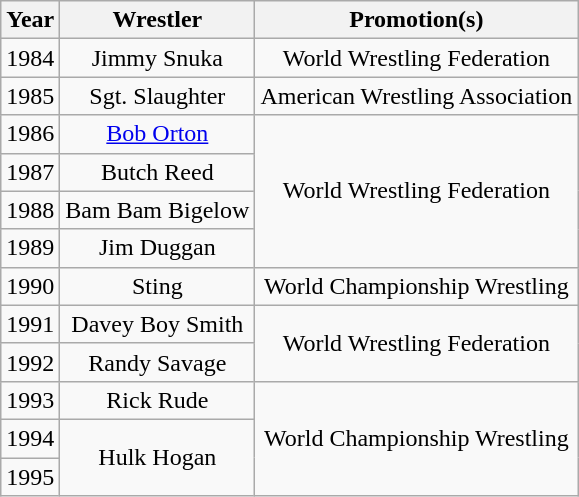<table class="wikitable sortable" style="text-align: center">
<tr>
<th>Year</th>
<th>Wrestler</th>
<th>Promotion(s)</th>
</tr>
<tr>
<td>1984</td>
<td>Jimmy Snuka</td>
<td>World Wrestling Federation</td>
</tr>
<tr>
<td>1985</td>
<td>Sgt. Slaughter</td>
<td>American Wrestling Association</td>
</tr>
<tr>
<td>1986</td>
<td><a href='#'>Bob Orton</a></td>
<td rowspan=4>World Wrestling Federation</td>
</tr>
<tr>
<td>1987</td>
<td>Butch Reed</td>
</tr>
<tr>
<td>1988</td>
<td>Bam Bam Bigelow</td>
</tr>
<tr>
<td>1989</td>
<td>Jim Duggan</td>
</tr>
<tr>
<td>1990</td>
<td>Sting</td>
<td>World Championship Wrestling</td>
</tr>
<tr>
<td>1991</td>
<td>Davey Boy Smith</td>
<td rowspan=2>World Wrestling Federation</td>
</tr>
<tr>
<td>1992</td>
<td>Randy Savage</td>
</tr>
<tr>
<td>1993</td>
<td>Rick Rude</td>
<td rowspan=3>World Championship Wrestling</td>
</tr>
<tr>
<td>1994</td>
<td rowspan=2>Hulk Hogan</td>
</tr>
<tr>
<td>1995</td>
</tr>
</table>
